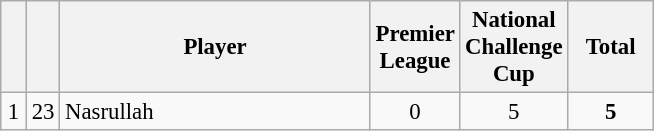<table class="wikitable sortable" style="font-size: 95%; text-align: center;">
<tr>
<th width=10></th>
<th width=10></th>
<th width=200>Player</th>
<th width=50>Premier League</th>
<th width=50>National Challenge Cup</th>
<th width=50>Total</th>
</tr>
<tr>
<td>1</td>
<td>23</td>
<td align=left> Nasrullah</td>
<td>0</td>
<td>5</td>
<td><strong>5</strong></td>
</tr>
</table>
